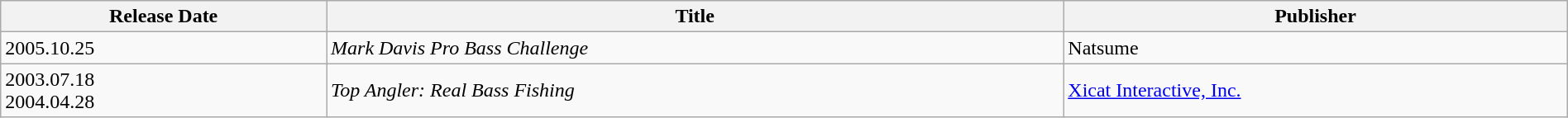<table class="wikitable" style="width:100%;">
<tr>
<th>Release Date</th>
<th>Title</th>
<th>Publisher</th>
</tr>
<tr>
<td>2005.10.25 </td>
<td><em>Mark Davis Pro Bass Challenge</em></td>
<td>Natsume</td>
</tr>
<tr>
<td>2003.07.18 <br>2004.04.28 </td>
<td><em>Top Angler: Real Bass Fishing</em></td>
<td><a href='#'>Xicat Interactive, Inc.</a></td>
</tr>
</table>
